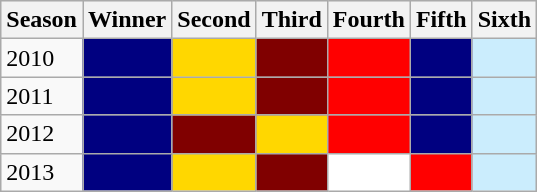<table class="wikitable">
<tr style="background:#efefef;">
<th>Season</th>
<th>Winner</th>
<th>Second</th>
<th>Third</th>
<th>Fourth</th>
<th>Fifth</th>
<th>Sixth</th>
</tr>
<tr>
<td>2010</td>
<td bgcolor="Navy" div style="text-align: center;"></td>
<td bgcolor="Gold" div style="text-align: center;"></td>
<td bgcolor="Maroon" div style="text-align: center;"></td>
<td bgcolor="Red" div style="text-align: center;"></td>
<td bgcolor="Navy" div style="text-align: center;"></td>
<td bgcolor="#CBEDFD" div style="text-align: center;"></td>
</tr>
<tr>
<td>2011</td>
<td bgcolor="Navy" div style="text-align: center;"></td>
<td bgcolor="Gold" div style="text-align: center;"></td>
<td bgcolor="Maroon" div style="text-align: center;"></td>
<td bgcolor="Red" div style="text-align: center;"></td>
<td bgcolor="Navy" div style="text-align: center;"></td>
<td bgcolor="#CBEDFD" div style="text-align: center;"></td>
</tr>
<tr>
<td>2012</td>
<td bgcolor="Navy" div style="text-align: center;"></td>
<td bgcolor="Maroon" div style="text-align: center;"></td>
<td bgcolor="Gold" div style="text-align: center;"></td>
<td bgcolor="Red" div style="text-align: center;"></td>
<td bgcolor="Navy" div style="text-align: center;"></td>
<td bgcolor="#CBEDFD" div style="text-align: center;"></td>
</tr>
<tr>
<td>2013</td>
<td bgcolor="Navy" div style="text-align: center;"></td>
<td bgcolor="Gold" div style="text-align: center;"></td>
<td bgcolor="Maroon" div style="text-align: center;"></td>
<td bgcolor="White" div style="text-align: center;"></td>
<td bgcolor="Red" div style="text-align: center;"></td>
<td bgcolor="#CBEDFD" div style="text-align: center;"></td>
</tr>
</table>
